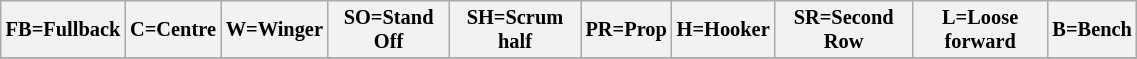<table class="wikitable" style="font-size:85%;" width="60%">
<tr>
<th>FB=Fullback</th>
<th>C=Centre</th>
<th>W=Winger</th>
<th>SO=Stand Off</th>
<th>SH=Scrum half</th>
<th>PR=Prop</th>
<th>H=Hooker</th>
<th>SR=Second Row</th>
<th>L=Loose forward</th>
<th>B=Bench</th>
</tr>
<tr>
</tr>
</table>
